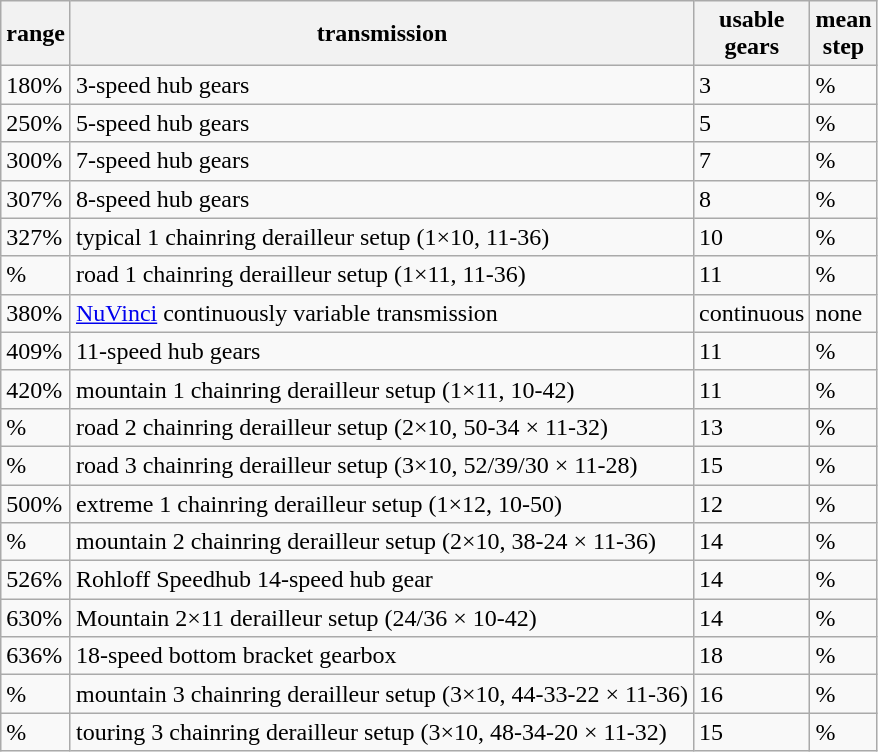<table class="wikitable sortable">
<tr>
<th>range</th>
<th>transmission</th>
<th>usable<br>gears</th>
<th>mean<br>step</th>
</tr>
<tr>
<td>180%</td>
<td>3-speed hub gears</td>
<td>3</td>
<td>%</td>
</tr>
<tr>
<td>250%</td>
<td>5-speed hub gears</td>
<td>5</td>
<td>%</td>
</tr>
<tr>
<td>300%</td>
<td>7-speed hub gears</td>
<td>7</td>
<td>%</td>
</tr>
<tr>
<td>307%</td>
<td>8-speed hub gears</td>
<td>8</td>
<td>%</td>
</tr>
<tr>
<td>327%</td>
<td>typical 1 chainring derailleur setup (1×10, 11-36)</td>
<td>10</td>
<td>%</td>
</tr>
<tr>
<td>%</td>
<td>road 1 chainring derailleur setup (1×11, 11-36)</td>
<td>11</td>
<td>%</td>
</tr>
<tr>
<td>380%</td>
<td><a href='#'>NuVinci</a> continuously variable transmission</td>
<td>continuous</td>
<td>none</td>
</tr>
<tr>
<td>409%</td>
<td>11-speed hub gears</td>
<td>11</td>
<td>%</td>
</tr>
<tr>
<td>420%</td>
<td>mountain 1 chainring derailleur setup (1×11, 10-42)</td>
<td>11</td>
<td>%</td>
</tr>
<tr>
<td>%</td>
<td>road 2 chainring derailleur setup (2×10, 50-34 × 11-32)</td>
<td>13 </td>
<td>%</td>
</tr>
<tr>
<td>%</td>
<td>road 3 chainring derailleur setup (3×10, 52/39/30 × 11-28)</td>
<td>15 </td>
<td>%</td>
</tr>
<tr>
<td>500%</td>
<td>extreme 1 chainring derailleur setup (1×12, 10-50)</td>
<td>12</td>
<td>%</td>
</tr>
<tr>
<td>%</td>
<td>mountain 2 chainring derailleur setup (2×10, 38-24 × 11-36)</td>
<td>14 </td>
<td>%</td>
</tr>
<tr>
<td>526%</td>
<td>Rohloff Speedhub 14-speed hub gear</td>
<td>14</td>
<td>%</td>
</tr>
<tr>
<td>630%</td>
<td>Mountain 2×11 derailleur setup (24/36 × 10-42)</td>
<td>14 </td>
<td>%</td>
</tr>
<tr>
<td>636%</td>
<td>18-speed bottom bracket gearbox</td>
<td>18</td>
<td>%</td>
</tr>
<tr>
<td>%</td>
<td>mountain 3 chainring derailleur setup (3×10, 44-33-22 × 11-36)</td>
<td>16 </td>
<td>%</td>
</tr>
<tr>
<td>%</td>
<td>touring 3 chainring derailleur setup (3×10, 48-34-20 × 11-32)</td>
<td>15 </td>
<td>%</td>
</tr>
</table>
